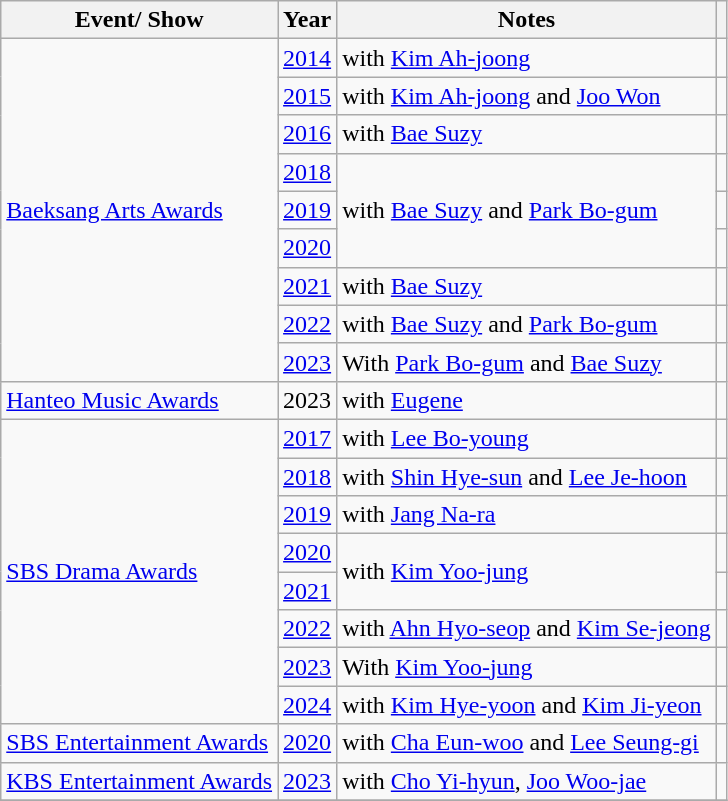<table class="wikitable sortable plainrowheaders">
<tr>
<th scope="col">Event/ Show</th>
<th scpoe="col">Year</th>
<th scope="col">Notes</th>
<th scope="col" class="unsortable"></th>
</tr>
<tr>
<td rowspan=9><a href='#'>Baeksang Arts Awards</a></td>
<td><a href='#'>2014</a></td>
<td>with <a href='#'>Kim Ah-joong</a></td>
<td></td>
</tr>
<tr>
<td><a href='#'>2015</a></td>
<td>with <a href='#'>Kim Ah-joong</a> and <a href='#'>Joo Won</a></td>
<td></td>
</tr>
<tr>
<td><a href='#'>2016</a></td>
<td>with <a href='#'>Bae Suzy</a></td>
<td></td>
</tr>
<tr>
<td><a href='#'>2018</a></td>
<td rowspan=3>with <a href='#'>Bae Suzy</a> and <a href='#'>Park Bo-gum</a></td>
<td></td>
</tr>
<tr>
<td><a href='#'>2019</a></td>
<td></td>
</tr>
<tr>
<td><a href='#'>2020</a></td>
<td></td>
</tr>
<tr>
<td><a href='#'>2021</a></td>
<td>with <a href='#'>Bae Suzy</a></td>
<td></td>
</tr>
<tr>
<td><a href='#'>2022</a></td>
<td>with <a href='#'>Bae Suzy</a> and <a href='#'>Park Bo-gum</a></td>
<td></td>
</tr>
<tr>
<td><a href='#'>2023</a></td>
<td>With <a href='#'>Park Bo-gum</a> and <a href='#'>Bae Suzy</a></td>
<td></td>
</tr>
<tr>
<td><a href='#'>Hanteo Music Awards</a></td>
<td>2023</td>
<td>with <a href='#'>Eugene</a></td>
<td></td>
</tr>
<tr>
<td rowspan=8><a href='#'>SBS Drama Awards</a></td>
<td><a href='#'>2017</a></td>
<td>with <a href='#'>Lee Bo-young</a></td>
<td></td>
</tr>
<tr>
<td><a href='#'>2018</a></td>
<td>with <a href='#'>Shin Hye-sun</a> and <a href='#'>Lee Je-hoon</a></td>
<td></td>
</tr>
<tr>
<td><a href='#'>2019</a></td>
<td>with <a href='#'>Jang Na-ra</a></td>
<td></td>
</tr>
<tr>
<td><a href='#'>2020</a></td>
<td rowspan=2>with <a href='#'>Kim Yoo-jung</a></td>
<td></td>
</tr>
<tr>
<td><a href='#'>2021</a></td>
<td></td>
</tr>
<tr>
<td><a href='#'>2022</a></td>
<td>with <a href='#'>Ahn Hyo-seop</a> and <a href='#'>Kim Se-jeong</a></td>
<td></td>
</tr>
<tr>
<td><a href='#'>2023</a></td>
<td>With <a href='#'>Kim Yoo-jung</a></td>
<td></td>
</tr>
<tr>
<td><a href='#'>2024</a></td>
<td>with <a href='#'>Kim Hye-yoon</a> and <a href='#'>Kim Ji-yeon</a></td>
<td></td>
</tr>
<tr>
<td><a href='#'>SBS Entertainment Awards</a></td>
<td><a href='#'>2020</a></td>
<td>with <a href='#'>Cha Eun-woo</a> and <a href='#'>Lee Seung-gi</a></td>
<td></td>
</tr>
<tr>
<td><a href='#'>KBS Entertainment Awards</a></td>
<td><a href='#'>2023</a></td>
<td>with <a href='#'>Cho Yi-hyun</a>, <a href='#'>Joo Woo-jae</a></td>
<td></td>
</tr>
<tr>
</tr>
</table>
